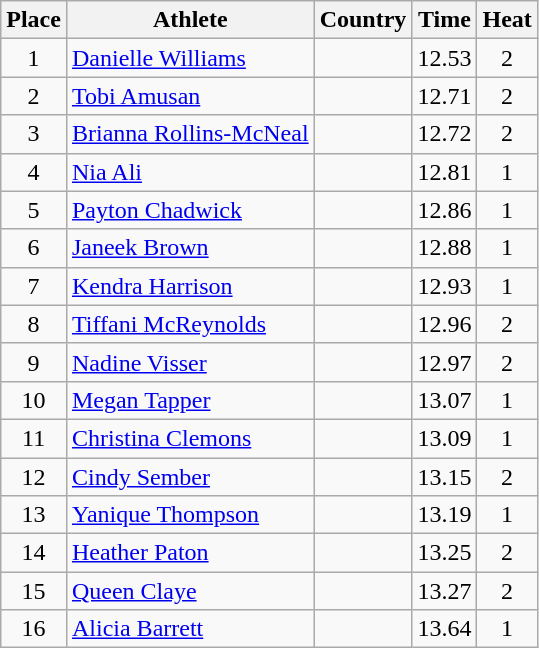<table class="wikitable">
<tr>
<th>Place</th>
<th>Athlete</th>
<th>Country</th>
<th>Time</th>
<th>Heat</th>
</tr>
<tr>
<td align=center>1</td>
<td><a href='#'>Danielle Williams</a></td>
<td></td>
<td>12.53</td>
<td align=center>2</td>
</tr>
<tr>
<td align=center>2</td>
<td><a href='#'>Tobi Amusan</a></td>
<td></td>
<td>12.71</td>
<td align=center>2</td>
</tr>
<tr>
<td align=center>3</td>
<td><a href='#'>Brianna Rollins-McNeal</a></td>
<td></td>
<td>12.72</td>
<td align=center>2</td>
</tr>
<tr>
<td align=center>4</td>
<td><a href='#'>Nia Ali</a></td>
<td></td>
<td>12.81</td>
<td align=center>1</td>
</tr>
<tr>
<td align=center>5</td>
<td><a href='#'>Payton Chadwick</a></td>
<td></td>
<td>12.86</td>
<td align=center>1</td>
</tr>
<tr>
<td align=center>6</td>
<td><a href='#'>Janeek Brown</a></td>
<td></td>
<td>12.88</td>
<td align=center>1</td>
</tr>
<tr>
<td align=center>7</td>
<td><a href='#'>Kendra Harrison</a></td>
<td></td>
<td>12.93</td>
<td align=center>1</td>
</tr>
<tr>
<td align=center>8</td>
<td><a href='#'>Tiffani McReynolds</a></td>
<td></td>
<td>12.96</td>
<td align=center>2</td>
</tr>
<tr>
<td align=center>9</td>
<td><a href='#'>Nadine Visser</a></td>
<td></td>
<td>12.97</td>
<td align=center>2</td>
</tr>
<tr>
<td align=center>10</td>
<td><a href='#'>Megan Tapper</a></td>
<td></td>
<td>13.07</td>
<td align=center>1</td>
</tr>
<tr>
<td align=center>11</td>
<td><a href='#'>Christina Clemons</a></td>
<td></td>
<td>13.09</td>
<td align=center>1</td>
</tr>
<tr>
<td align=center>12</td>
<td><a href='#'>Cindy Sember</a></td>
<td></td>
<td>13.15</td>
<td align=center>2</td>
</tr>
<tr>
<td align=center>13</td>
<td><a href='#'>Yanique Thompson</a></td>
<td></td>
<td>13.19</td>
<td align=center>1</td>
</tr>
<tr>
<td align=center>14</td>
<td><a href='#'>Heather Paton</a></td>
<td></td>
<td>13.25</td>
<td align=center>2</td>
</tr>
<tr>
<td align=center>15</td>
<td><a href='#'>Queen Claye</a></td>
<td></td>
<td>13.27</td>
<td align=center>2</td>
</tr>
<tr>
<td align=center>16</td>
<td><a href='#'>Alicia Barrett</a></td>
<td></td>
<td>13.64</td>
<td align=center>1</td>
</tr>
</table>
